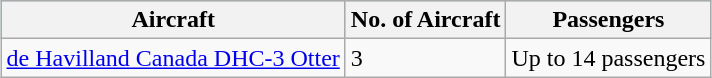<table class="wikitable" style="margin:1em auto; border-collapse:collapse">
<tr bgcolor=lightblue>
<th>Aircraft</th>
<th>No. of Aircraft</th>
<th>Passengers</th>
</tr>
<tr>
<td><a href='#'>de Havilland Canada DHC-3 Otter</a></td>
<td>3</td>
<td>Up to 14 passengers</td>
</tr>
</table>
